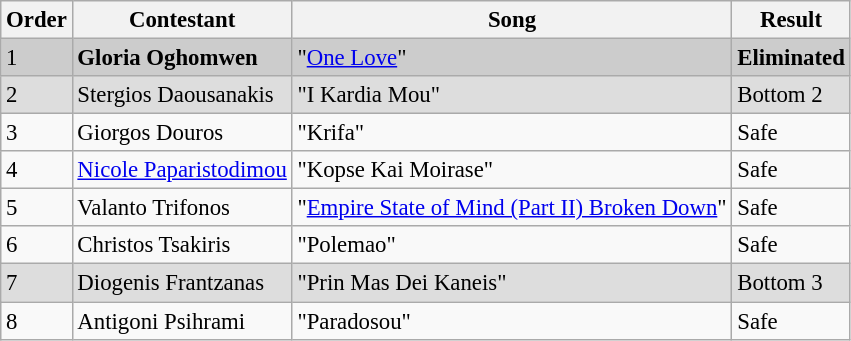<table class="wikitable" style="font-size: 95%;">
<tr>
<th>Order</th>
<th>Contestant</th>
<th>Song</th>
<th>Result</th>
</tr>
<tr style="background:#ccc;" >
<td>1</td>
<td><strong>Gloria Oghomwen</strong></td>
<td>"<a href='#'>One Love</a>"</td>
<td><strong>Eliminated</strong></td>
</tr>
<tr style="background:#ddd;">
<td>2</td>
<td>Stergios Daousanakis</td>
<td>"I Kardia Mou"</td>
<td>Bottom 2</td>
</tr>
<tr>
<td>3</td>
<td>Giorgos Douros</td>
<td>"Krifa"</td>
<td>Safe</td>
</tr>
<tr>
<td>4</td>
<td><a href='#'>Nicole Paparistodimou</a></td>
<td>"Kopse Kai Moirase"</td>
<td>Safe</td>
</tr>
<tr>
<td>5</td>
<td>Valanto Trifonos</td>
<td>"<a href='#'>Empire State of Mind (Part II) Broken Down</a>"</td>
<td>Safe</td>
</tr>
<tr>
<td>6</td>
<td>Christos Tsakiris</td>
<td>"Polemao"</td>
<td>Safe</td>
</tr>
<tr style="background:#ddd;">
<td>7</td>
<td>Diogenis Frantzanas</td>
<td>"Prin Mas Dei Kaneis"</td>
<td>Bottom 3</td>
</tr>
<tr>
<td>8</td>
<td>Antigoni Psihrami</td>
<td>"Paradosou"</td>
<td>Safe</td>
</tr>
</table>
